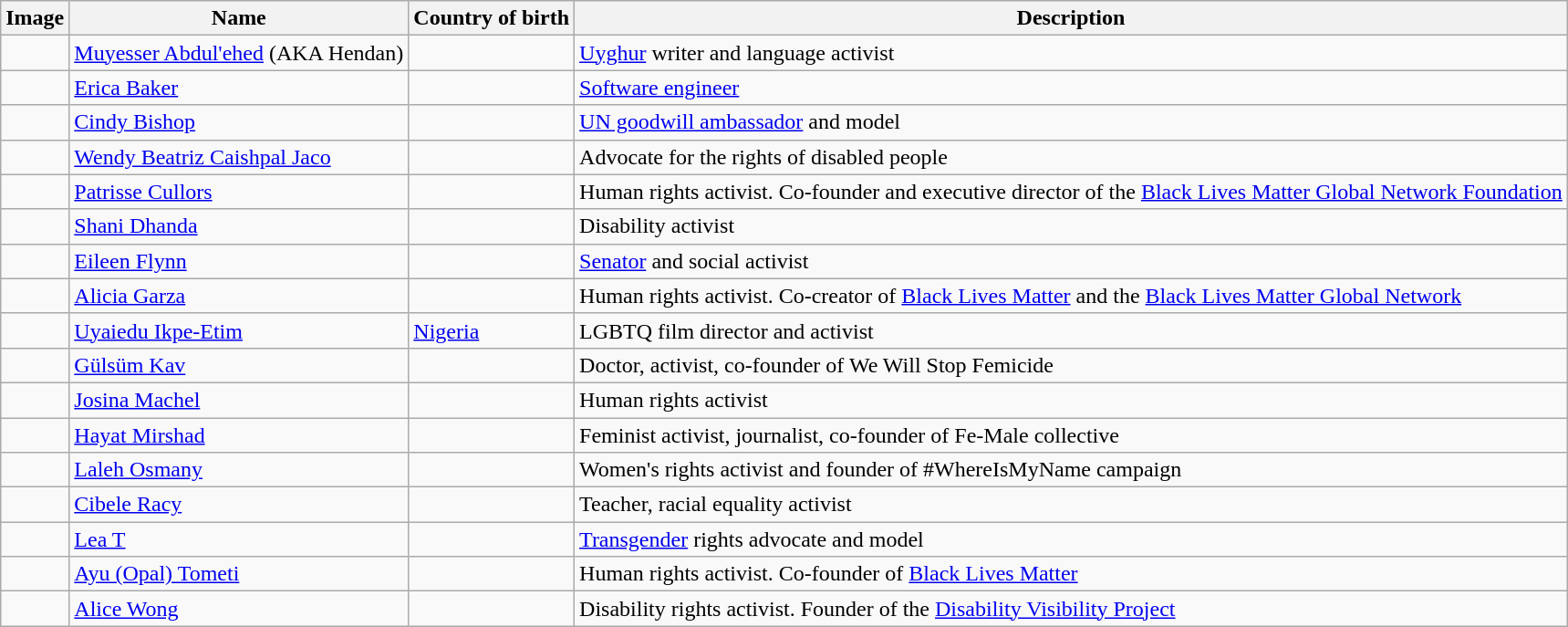<table class="wikitable sortable">
<tr>
<th>Image</th>
<th>Name</th>
<th>Country of birth</th>
<th>Description</th>
</tr>
<tr>
<td></td>
<td><a href='#'>Muyesser Abdul'ehed</a> (AKA Hendan)</td>
<td></td>
<td><a href='#'>Uyghur</a> writer and language activist</td>
</tr>
<tr>
<td></td>
<td><a href='#'>Erica Baker</a></td>
<td></td>
<td><a href='#'>Software engineer</a></td>
</tr>
<tr>
<td></td>
<td><a href='#'>Cindy Bishop</a></td>
<td></td>
<td><a href='#'>UN goodwill ambassador</a> and model</td>
</tr>
<tr>
<td></td>
<td><a href='#'>Wendy Beatriz Caishpal Jaco</a></td>
<td></td>
<td>Advocate for the rights of disabled people</td>
</tr>
<tr>
<td></td>
<td><a href='#'>Patrisse Cullors</a></td>
<td></td>
<td>Human rights activist. Co-founder and executive director of the <a href='#'>Black Lives Matter Global Network Foundation</a></td>
</tr>
<tr>
<td></td>
<td><a href='#'>Shani Dhanda</a></td>
<td></td>
<td>Disability activist</td>
</tr>
<tr>
<td></td>
<td><a href='#'>Eileen Flynn</a></td>
<td></td>
<td><a href='#'>Senator</a> and social activist</td>
</tr>
<tr>
<td></td>
<td><a href='#'>Alicia Garza</a></td>
<td></td>
<td>Human rights activist. Co-creator of <a href='#'>Black Lives Matter</a> and the <a href='#'>Black Lives Matter Global Network</a></td>
</tr>
<tr>
<td></td>
<td><a href='#'>Uyaiedu Ikpe-Etim</a></td>
<td> <a href='#'>Nigeria</a></td>
<td>LGBTQ film director and activist</td>
</tr>
<tr>
<td></td>
<td><a href='#'>Gülsüm Kav</a></td>
<td></td>
<td>Doctor, activist, co-founder of We Will Stop Femicide</td>
</tr>
<tr>
<td></td>
<td><a href='#'>Josina Machel</a></td>
<td></td>
<td>Human rights activist</td>
</tr>
<tr>
<td></td>
<td><a href='#'>Hayat Mirshad</a></td>
<td></td>
<td>Feminist activist, journalist, co-founder of Fe-Male collective</td>
</tr>
<tr>
<td></td>
<td><a href='#'>Laleh Osmany</a></td>
<td></td>
<td>Women's rights activist and founder of #WhereIsMyName campaign</td>
</tr>
<tr>
<td></td>
<td><a href='#'>Cibele Racy</a></td>
<td></td>
<td>Teacher, racial equality activist</td>
</tr>
<tr>
<td></td>
<td><a href='#'>Lea T</a></td>
<td></td>
<td><a href='#'>Transgender</a> rights advocate and model</td>
</tr>
<tr>
<td></td>
<td><a href='#'>Ayu (Opal) Tometi</a></td>
<td></td>
<td>Human rights activist. Co-founder of <a href='#'>Black Lives Matter</a></td>
</tr>
<tr>
<td></td>
<td><a href='#'>Alice Wong</a></td>
<td></td>
<td>Disability rights activist. Founder of the <a href='#'>Disability Visibility Project</a></td>
</tr>
</table>
